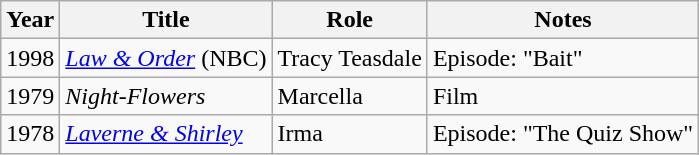<table class="wikitable">
<tr>
<th>Year</th>
<th>Title</th>
<th>Role</th>
<th>Notes</th>
</tr>
<tr>
<td>1998</td>
<td><em><a href='#'>Law & Order</a></em> (NBC)</td>
<td>Tracy Teasdale</td>
<td>Episode: "Bait"</td>
</tr>
<tr>
<td>1979</td>
<td><em>Night-Flowers</em></td>
<td>Marcella</td>
<td>Film</td>
</tr>
<tr>
<td>1978</td>
<td><em><a href='#'>Laverne & Shirley</a></em></td>
<td>Irma</td>
<td>Episode: "The Quiz Show"</td>
</tr>
</table>
